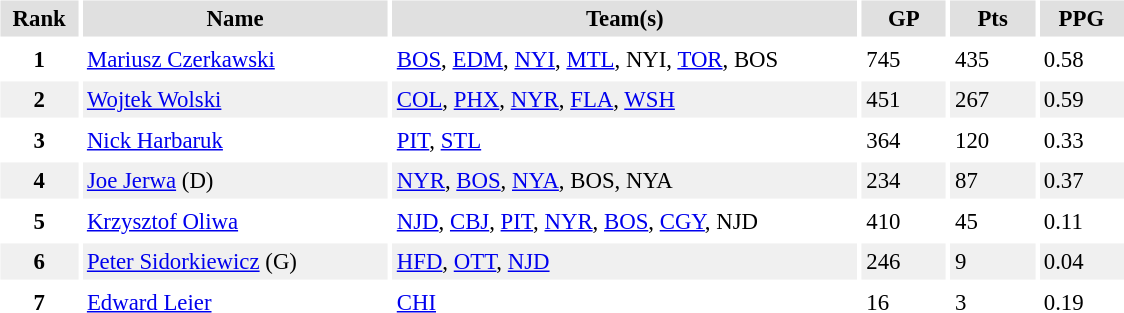<table id="Table3" cellspacing="3" cellpadding="3" style="font-size:95%;">
<tr style="text-align:center; background:#e0e0e0">
<th style="width:3em;">Rank</th>
<th style="width:13em;">Name</th>
<th style="width:20em;">Team(s)</th>
<th style="width:3.3em;">GP</th>
<th style="width:3.3em;">Pts</th>
<th style="width:3.3em;">PPG</th>
</tr>
<tr>
<th>1</th>
<td><a href='#'>Mariusz Czerkawski</a></td>
<td><a href='#'>BOS</a>, <a href='#'>EDM</a>, <a href='#'>NYI</a>, <a href='#'>MTL</a>, NYI, <a href='#'>TOR</a>, BOS</td>
<td>745</td>
<td>435</td>
<td>0.58</td>
</tr>
<tr style="background:#f0f0f0;">
<th>2</th>
<td><a href='#'>Wojtek Wolski</a></td>
<td><a href='#'>COL</a>, <a href='#'>PHX</a>, <a href='#'>NYR</a>, <a href='#'>FLA</a>, <a href='#'>WSH</a></td>
<td>451</td>
<td>267</td>
<td>0.59</td>
</tr>
<tr>
<th>3</th>
<td><a href='#'>Nick Harbaruk</a></td>
<td><a href='#'>PIT</a>, <a href='#'>STL</a></td>
<td>364</td>
<td>120</td>
<td>0.33</td>
</tr>
<tr style="background:#f0f0f0;">
<th>4</th>
<td><a href='#'>Joe Jerwa</a> (D)</td>
<td><a href='#'>NYR</a>, <a href='#'>BOS</a>, <a href='#'>NYA</a>, BOS, NYA</td>
<td>234</td>
<td>87</td>
<td>0.37</td>
</tr>
<tr>
<th>5</th>
<td><a href='#'>Krzysztof Oliwa</a></td>
<td><a href='#'>NJD</a>, <a href='#'>CBJ</a>, <a href='#'>PIT</a>, <a href='#'>NYR</a>, <a href='#'>BOS</a>, <a href='#'>CGY</a>, NJD</td>
<td>410</td>
<td>45</td>
<td>0.11</td>
</tr>
<tr style="background:#f0f0f0;">
<th>6</th>
<td><a href='#'>Peter Sidorkiewicz</a> (G)</td>
<td><a href='#'>HFD</a>, <a href='#'>OTT</a>, <a href='#'>NJD</a></td>
<td>246</td>
<td>9</td>
<td>0.04</td>
</tr>
<tr>
<th>7</th>
<td><a href='#'>Edward Leier</a></td>
<td><a href='#'>CHI</a></td>
<td>16</td>
<td>3</td>
<td>0.19</td>
</tr>
</table>
